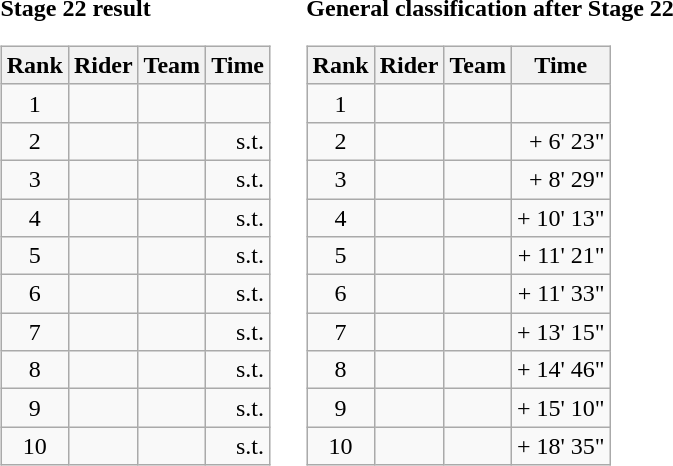<table>
<tr>
<td><strong>Stage 22 result</strong><br><table class="wikitable">
<tr>
<th scope="col">Rank</th>
<th scope="col">Rider</th>
<th scope="col">Team</th>
<th scope="col">Time</th>
</tr>
<tr>
<td style="text-align:center;">1</td>
<td></td>
<td></td>
<td style="text-align:right;"></td>
</tr>
<tr>
<td style="text-align:center;">2</td>
<td></td>
<td></td>
<td style="text-align:right;">s.t.</td>
</tr>
<tr>
<td style="text-align:center;">3</td>
<td></td>
<td></td>
<td style="text-align:right;">s.t.</td>
</tr>
<tr>
<td style="text-align:center;">4</td>
<td></td>
<td></td>
<td style="text-align:right;">s.t.</td>
</tr>
<tr>
<td style="text-align:center;">5</td>
<td></td>
<td></td>
<td style="text-align:right;">s.t.</td>
</tr>
<tr>
<td style="text-align:center;">6</td>
<td></td>
<td></td>
<td style="text-align:right;">s.t.</td>
</tr>
<tr>
<td style="text-align:center;">7</td>
<td></td>
<td></td>
<td style="text-align:right;">s.t.</td>
</tr>
<tr>
<td style="text-align:center;">8</td>
<td></td>
<td></td>
<td style="text-align:right;">s.t.</td>
</tr>
<tr>
<td style="text-align:center;">9</td>
<td></td>
<td></td>
<td style="text-align:right;">s.t.</td>
</tr>
<tr>
<td style="text-align:center;">10</td>
<td></td>
<td></td>
<td style="text-align:right;">s.t.</td>
</tr>
</table>
</td>
<td></td>
<td><strong>General classification after Stage 22</strong><br><table class="wikitable">
<tr>
<th scope="col">Rank</th>
<th scope="col">Rider</th>
<th scope="col">Team</th>
<th scope="col">Time</th>
</tr>
<tr>
<td style="text-align:center;">1</td>
<td></td>
<td></td>
<td style="text-align:right;"></td>
</tr>
<tr>
<td style="text-align:center;">2</td>
<td></td>
<td></td>
<td style="text-align:right;">+ 6' 23"</td>
</tr>
<tr>
<td style="text-align:center;">3</td>
<td></td>
<td></td>
<td style="text-align:right;">+ 8' 29"</td>
</tr>
<tr>
<td style="text-align:center;">4</td>
<td></td>
<td></td>
<td style="text-align:right;">+ 10' 13"</td>
</tr>
<tr>
<td style="text-align:center;">5</td>
<td></td>
<td></td>
<td style="text-align:right;">+ 11' 21"</td>
</tr>
<tr>
<td style="text-align:center;">6</td>
<td></td>
<td></td>
<td style="text-align:right;">+ 11' 33"</td>
</tr>
<tr>
<td style="text-align:center;">7</td>
<td></td>
<td></td>
<td style="text-align:right;">+ 13' 15"</td>
</tr>
<tr>
<td style="text-align:center;">8</td>
<td></td>
<td></td>
<td style="text-align:right;">+ 14' 46"</td>
</tr>
<tr>
<td style="text-align:center;">9</td>
<td></td>
<td></td>
<td style="text-align:right;">+ 15' 10"</td>
</tr>
<tr>
<td style="text-align:center;">10</td>
<td></td>
<td></td>
<td style="text-align:right;">+ 18' 35"</td>
</tr>
</table>
</td>
</tr>
</table>
